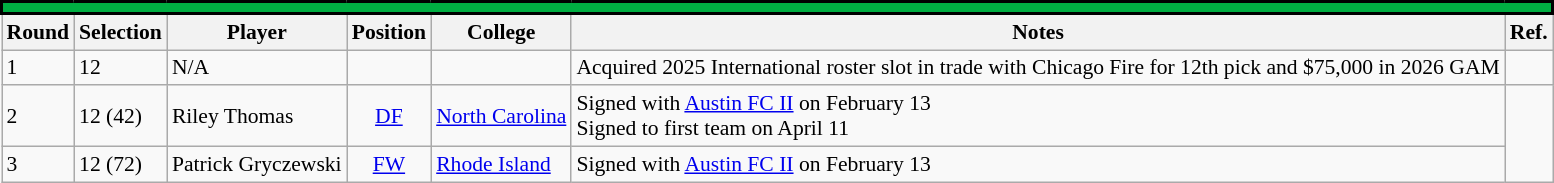<table class="wikitable sortable" style="text-align:center; font-size:90%; text-align:left;">
<tr style="border-spacing: 2px; border: 2px solid black;">
<td colspan="7" bgcolor="#00AE42" color="#000000" border="#000000" align="center"><strong></strong></td>
</tr>
<tr>
<th>Round</th>
<th>Selection</th>
<th>Player</th>
<th>Position</th>
<th>College</th>
<th>Notes</th>
<th>Ref.</th>
</tr>
<tr>
<td>1</td>
<td>12</td>
<td>N/A</td>
<td align="center"></td>
<td></td>
<td>Acquired 2025 International roster slot in trade with Chicago Fire for 12th pick and $75,000 in 2026 GAM</td>
<td></td>
</tr>
<tr>
<td>2</td>
<td>12 (42)</td>
<td> Riley Thomas</td>
<td align="center"><a href='#'>DF</a></td>
<td><a href='#'>North Carolina</a></td>
<td>Signed with <a href='#'>Austin FC II</a> on February 13<br>Signed to first team on April 11</td>
<td rowspan=2></td>
</tr>
<tr>
<td>3</td>
<td>12 (72)</td>
<td> Patrick Gryczewski</td>
<td align="center"><a href='#'>FW</a></td>
<td><a href='#'>Rhode Island</a></td>
<td>Signed with <a href='#'>Austin FC II</a> on February 13</td>
</tr>
</table>
